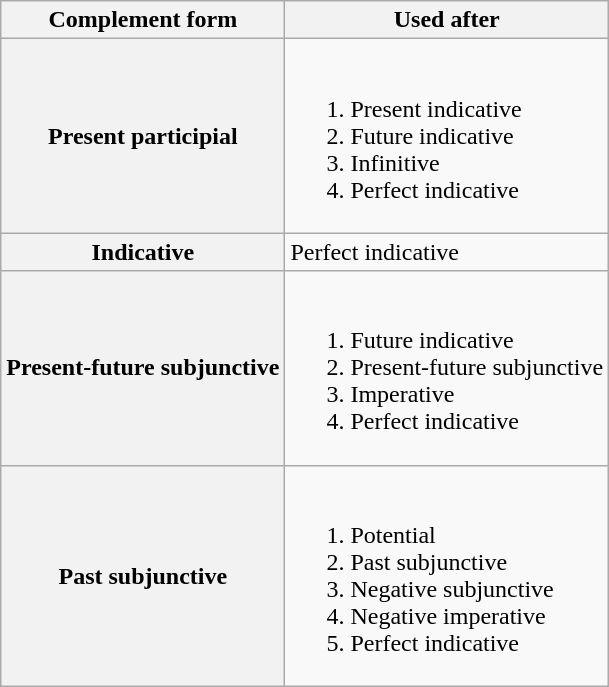<table class = "wikitable">
<tr>
<th>Complement form</th>
<th>Used after</th>
</tr>
<tr>
<th>Present participial</th>
<td><ol><br>	<li>Present indicative</li>
	<li>Future indicative</li>
	<li>Infinitive</li>
	<li>Perfect indicative</li>
</ol></td>
</tr>
<tr>
<th>Indicative</th>
<td>Perfect indicative</td>
</tr>
<tr>
<th>Present-future subjunctive</th>
<td><ol><br>	<li>Future indicative</li>
	<li>Present-future subjunctive</li>
	<li>Imperative</li>
	<li>Perfect indicative</li>
</ol></td>
</tr>
<tr>
<th>Past subjunctive</th>
<td><ol><br>	<li>Potential</li>
	<li>Past subjunctive</li>
	<li>Negative subjunctive</li>
	<li>Negative imperative</li>
	<li>Perfect indicative</li>
</ol></td>
</tr>
</table>
